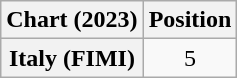<table class="wikitable sortable plainrowheaders" style="text-align:center">
<tr>
<th scope="col">Chart (2023)</th>
<th scope="col">Position</th>
</tr>
<tr>
<th scope="row">Italy (FIMI)</th>
<td>5</td>
</tr>
</table>
